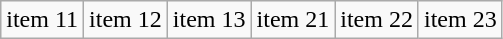<table class="wikitable">
<tr>
<td>item 11</td>
<td>item 12</td>
<td>item 13</td>
<td>item 21</td>
<td>item 22</td>
<td>item 23</td>
</tr>
</table>
